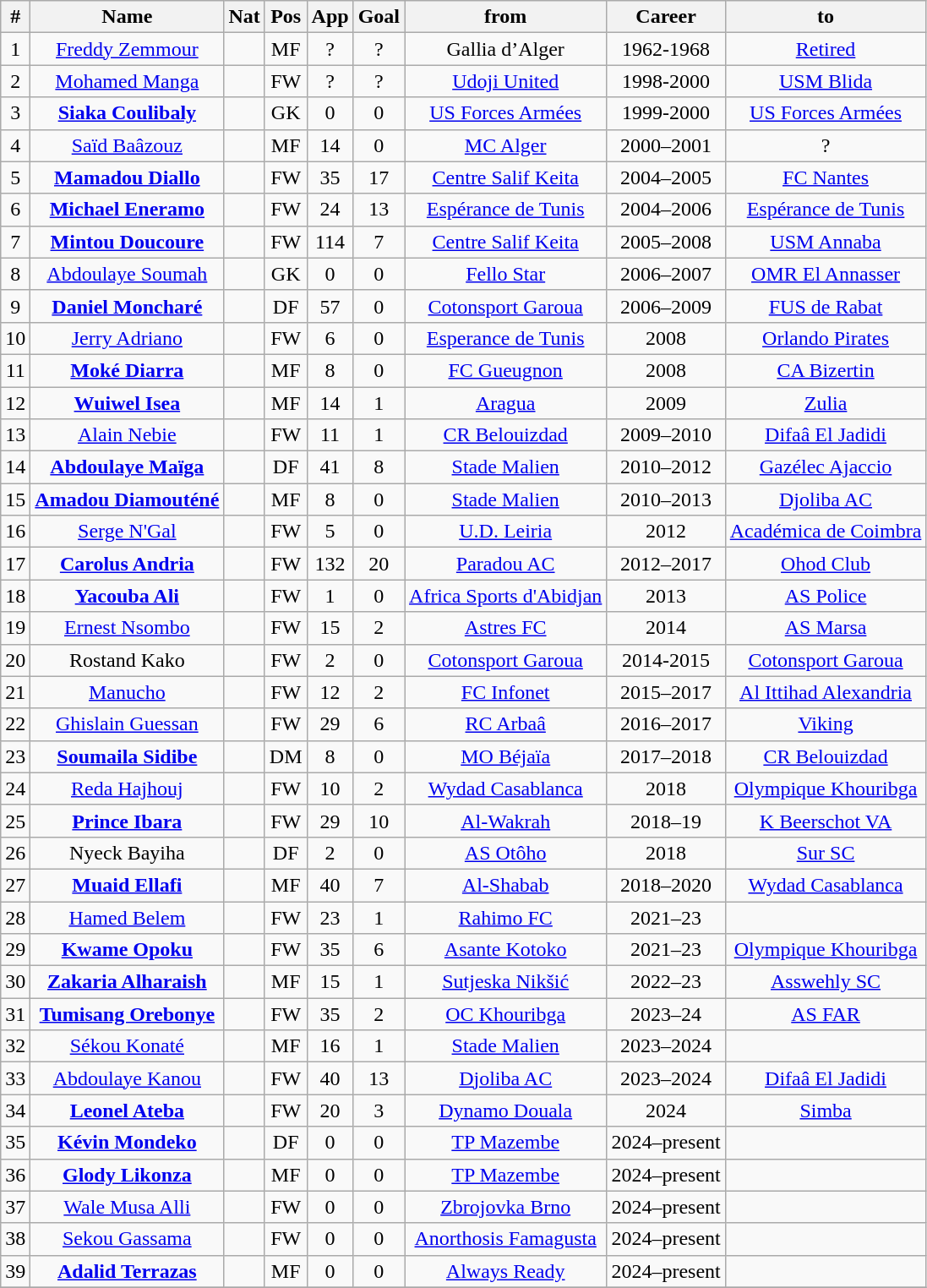<table class="wikitable" style="text-align: center;">
<tr>
<th>#</th>
<th align=left>Name</th>
<th>Nat</th>
<th>Pos</th>
<th align=center>App</th>
<th align=center>Goal</th>
<th>from</th>
<th>Career</th>
<th>to</th>
</tr>
<tr>
<td>1</td>
<td><a href='#'>Freddy Zemmour</a></td>
<td></td>
<td>MF</td>
<td>?</td>
<td>?</td>
<td> Gallia d’Alger</td>
<td>1962-1968</td>
<td><a href='#'>Retired</a></td>
</tr>
<tr>
<td>2</td>
<td><a href='#'>Mohamed Manga</a></td>
<td></td>
<td>FW</td>
<td>?</td>
<td>?</td>
<td> <a href='#'>Udoji United</a></td>
<td>1998-2000</td>
<td> <a href='#'>USM Blida</a></td>
</tr>
<tr>
<td>3</td>
<td><strong><a href='#'>Siaka Coulibaly</a></strong></td>
<td></td>
<td>GK</td>
<td>0</td>
<td>0</td>
<td> <a href='#'>US Forces Armées</a></td>
<td>1999-2000</td>
<td> <a href='#'>US Forces Armées</a></td>
</tr>
<tr>
<td>4</td>
<td><a href='#'>Saïd Baâzouz</a></td>
<td></td>
<td>MF</td>
<td>14</td>
<td>0</td>
<td> <a href='#'>MC Alger</a></td>
<td>2000–2001</td>
<td>?</td>
</tr>
<tr>
<td>5</td>
<td><strong><a href='#'>Mamadou Diallo</a></strong></td>
<td></td>
<td>FW</td>
<td>35</td>
<td>17</td>
<td> <a href='#'>Centre Salif Keita</a></td>
<td>2004–2005</td>
<td> <a href='#'>FC Nantes</a></td>
</tr>
<tr>
<td>6</td>
<td><strong><a href='#'>Michael Eneramo</a></strong></td>
<td></td>
<td>FW</td>
<td>24</td>
<td>13</td>
<td> <a href='#'>Espérance de Tunis</a></td>
<td>2004–2006</td>
<td> <a href='#'>Espérance de Tunis</a></td>
</tr>
<tr>
<td>7</td>
<td><strong><a href='#'>Mintou Doucoure</a></strong></td>
<td></td>
<td>FW</td>
<td>114</td>
<td>7</td>
<td> <a href='#'>Centre Salif Keita</a></td>
<td>2005–2008</td>
<td> <a href='#'>USM Annaba</a></td>
</tr>
<tr>
<td>8</td>
<td><a href='#'>Abdoulaye Soumah</a></td>
<td></td>
<td>GK</td>
<td>0</td>
<td>0</td>
<td> <a href='#'>Fello Star</a></td>
<td>2006–2007</td>
<td> <a href='#'>OMR El Annasser</a></td>
</tr>
<tr>
<td>9</td>
<td><strong><a href='#'>Daniel Moncharé</a></strong></td>
<td></td>
<td>DF</td>
<td>57</td>
<td>0</td>
<td> <a href='#'>Cotonsport Garoua</a></td>
<td>2006–2009</td>
<td> <a href='#'>FUS de Rabat</a></td>
</tr>
<tr>
<td>10</td>
<td><a href='#'>Jerry Adriano</a></td>
<td></td>
<td>FW</td>
<td>6</td>
<td>0</td>
<td> <a href='#'>Esperance de Tunis</a></td>
<td>2008</td>
<td> <a href='#'>Orlando Pirates</a></td>
</tr>
<tr>
<td>11</td>
<td><strong><a href='#'>Moké Diarra</a></strong></td>
<td></td>
<td>MF</td>
<td>8</td>
<td>0</td>
<td> <a href='#'>FC Gueugnon</a></td>
<td>2008</td>
<td> <a href='#'>CA Bizertin</a></td>
</tr>
<tr>
<td>12</td>
<td><strong><a href='#'>Wuiwel Isea</a></strong></td>
<td></td>
<td>MF</td>
<td>14</td>
<td>1</td>
<td> <a href='#'>Aragua</a></td>
<td>2009</td>
<td> <a href='#'>Zulia</a></td>
</tr>
<tr>
<td>13</td>
<td><a href='#'>Alain Nebie</a></td>
<td></td>
<td>FW</td>
<td>11</td>
<td>1</td>
<td> <a href='#'>CR Belouizdad</a></td>
<td>2009–2010</td>
<td> <a href='#'>Difaâ El Jadidi</a></td>
</tr>
<tr>
<td>14</td>
<td><strong><a href='#'>Abdoulaye Maïga</a></strong></td>
<td></td>
<td>DF</td>
<td>41</td>
<td>8</td>
<td> <a href='#'>Stade Malien</a></td>
<td>2010–2012</td>
<td> <a href='#'>Gazélec Ajaccio</a></td>
</tr>
<tr>
<td>15</td>
<td><strong><a href='#'>Amadou Diamouténé</a></strong></td>
<td></td>
<td>MF</td>
<td>8</td>
<td>0</td>
<td> <a href='#'>Stade Malien</a></td>
<td>2010–2013</td>
<td> <a href='#'>Djoliba AC</a></td>
</tr>
<tr>
<td>16</td>
<td><a href='#'>Serge N'Gal</a></td>
<td></td>
<td>FW</td>
<td>5</td>
<td>0</td>
<td> <a href='#'>U.D. Leiria</a></td>
<td>2012</td>
<td> <a href='#'>Académica de Coimbra</a></td>
</tr>
<tr>
<td>17</td>
<td><strong><a href='#'>Carolus Andria</a></strong></td>
<td></td>
<td>FW</td>
<td>132</td>
<td>20</td>
<td> <a href='#'>Paradou AC</a></td>
<td>2012–2017</td>
<td> <a href='#'>Ohod Club</a></td>
</tr>
<tr>
<td>18</td>
<td><strong><a href='#'>Yacouba Ali</a></strong></td>
<td></td>
<td>FW</td>
<td>1</td>
<td>0</td>
<td> <a href='#'>Africa Sports d'Abidjan</a></td>
<td>2013</td>
<td> <a href='#'>AS Police</a></td>
</tr>
<tr>
<td>19</td>
<td><a href='#'>Ernest Nsombo</a></td>
<td></td>
<td>FW</td>
<td>15</td>
<td>2</td>
<td> <a href='#'>Astres FC</a></td>
<td>2014</td>
<td> <a href='#'>AS Marsa</a></td>
</tr>
<tr>
<td>20</td>
<td>Rostand Kako</td>
<td></td>
<td>FW</td>
<td>2</td>
<td>0</td>
<td> <a href='#'>Cotonsport Garoua</a></td>
<td>2014-2015</td>
<td> <a href='#'>Cotonsport Garoua</a></td>
</tr>
<tr>
<td>21</td>
<td><a href='#'>Manucho</a></td>
<td></td>
<td>FW</td>
<td>12</td>
<td>2</td>
<td> <a href='#'>FC Infonet</a></td>
<td>2015–2017</td>
<td> <a href='#'>Al Ittihad Alexandria</a></td>
</tr>
<tr>
<td>22</td>
<td><a href='#'>Ghislain Guessan</a></td>
<td></td>
<td>FW</td>
<td>29</td>
<td>6</td>
<td> <a href='#'>RC Arbaâ</a></td>
<td>2016–2017</td>
<td> <a href='#'>Viking</a></td>
</tr>
<tr>
<td>23</td>
<td><strong><a href='#'>Soumaila Sidibe</a></strong></td>
<td></td>
<td>DM</td>
<td>8</td>
<td>0</td>
<td> <a href='#'>MO Béjaïa</a></td>
<td>2017–2018</td>
<td> <a href='#'>CR Belouizdad</a></td>
</tr>
<tr>
<td>24</td>
<td><a href='#'>Reda Hajhouj</a></td>
<td></td>
<td>FW</td>
<td>10</td>
<td>2</td>
<td> <a href='#'>Wydad Casablanca</a></td>
<td>2018</td>
<td> <a href='#'>Olympique Khouribga</a></td>
</tr>
<tr>
<td>25</td>
<td><strong><a href='#'>Prince Ibara</a></strong></td>
<td></td>
<td>FW</td>
<td>29</td>
<td>10</td>
<td> <a href='#'>Al-Wakrah</a></td>
<td>2018–19</td>
<td> <a href='#'>K Beerschot VA</a></td>
</tr>
<tr>
<td>26</td>
<td>Nyeck Bayiha</td>
<td></td>
<td>DF</td>
<td>2</td>
<td>0</td>
<td> <a href='#'>AS Otôho</a></td>
<td>2018</td>
<td> <a href='#'>Sur SC</a></td>
</tr>
<tr>
<td>27</td>
<td><strong><a href='#'>Muaid Ellafi</a></strong></td>
<td></td>
<td>MF</td>
<td>40</td>
<td>7</td>
<td> <a href='#'>Al-Shabab</a></td>
<td>2018–2020</td>
<td> <a href='#'>Wydad Casablanca</a></td>
</tr>
<tr>
<td>28</td>
<td><a href='#'>Hamed Belem</a></td>
<td></td>
<td>FW</td>
<td>23</td>
<td>1</td>
<td> <a href='#'>Rahimo FC</a></td>
<td>2021–23</td>
<td></td>
</tr>
<tr>
<td>29</td>
<td><strong><a href='#'>Kwame Opoku</a></strong></td>
<td></td>
<td>FW</td>
<td>35</td>
<td>6</td>
<td> <a href='#'>Asante Kotoko</a></td>
<td>2021–23</td>
<td> <a href='#'>Olympique Khouribga</a></td>
</tr>
<tr>
<td>30</td>
<td><strong><a href='#'>Zakaria Alharaish</a></strong></td>
<td></td>
<td>MF</td>
<td>15</td>
<td>1</td>
<td> <a href='#'>Sutjeska Nikšić</a></td>
<td>2022–23</td>
<td> <a href='#'>Asswehly SC</a></td>
</tr>
<tr>
<td>31</td>
<td><strong><a href='#'>Tumisang Orebonye</a></strong></td>
<td></td>
<td>FW</td>
<td>35</td>
<td>2</td>
<td> <a href='#'>OC Khouribga</a></td>
<td>2023–24</td>
<td> <a href='#'>AS FAR</a></td>
</tr>
<tr>
<td>32</td>
<td><a href='#'>Sékou Konaté</a></td>
<td></td>
<td>MF</td>
<td>16</td>
<td>1</td>
<td> <a href='#'>Stade Malien</a></td>
<td>2023–2024</td>
<td></td>
</tr>
<tr>
<td>33</td>
<td><a href='#'>Abdoulaye Kanou</a></td>
<td></td>
<td>FW</td>
<td>40</td>
<td>13</td>
<td> <a href='#'>Djoliba AC</a></td>
<td>2023–2024</td>
<td> <a href='#'>Difaâ El Jadidi</a></td>
</tr>
<tr>
<td>34</td>
<td><strong><a href='#'>Leonel Ateba</a></strong></td>
<td></td>
<td>FW</td>
<td>20</td>
<td>3</td>
<td> <a href='#'>Dynamo Douala</a></td>
<td>2024</td>
<td> <a href='#'>Simba</a></td>
</tr>
<tr>
<td>35</td>
<td><strong><a href='#'>Kévin Mondeko</a></strong></td>
<td></td>
<td>DF</td>
<td>0</td>
<td>0</td>
<td> <a href='#'>TP Mazembe</a></td>
<td>2024–present</td>
<td></td>
</tr>
<tr>
<td>36</td>
<td><strong><a href='#'>Glody Likonza</a></strong></td>
<td></td>
<td>MF</td>
<td>0</td>
<td>0</td>
<td> <a href='#'>TP Mazembe</a></td>
<td>2024–present</td>
<td></td>
</tr>
<tr>
<td>37</td>
<td><a href='#'>Wale Musa Alli</a></td>
<td></td>
<td>FW</td>
<td>0</td>
<td>0</td>
<td> <a href='#'>Zbrojovka Brno</a></td>
<td>2024–present</td>
<td></td>
</tr>
<tr>
<td>38</td>
<td><a href='#'>Sekou Gassama</a></td>
<td></td>
<td>FW</td>
<td>0</td>
<td>0</td>
<td> <a href='#'>Anorthosis Famagusta</a></td>
<td>2024–present</td>
<td></td>
</tr>
<tr>
<td>39</td>
<td><strong><a href='#'>Adalid Terrazas</a></strong></td>
<td></td>
<td>MF</td>
<td>0</td>
<td>0</td>
<td> <a href='#'>Always Ready</a></td>
<td>2024–present</td>
<td></td>
</tr>
<tr>
</tr>
</table>
